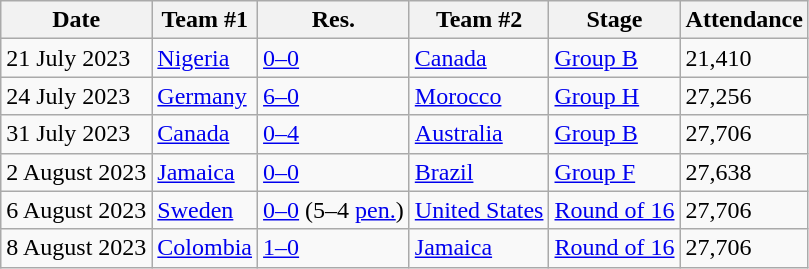<table class="wikitable sortable">
<tr>
<th>Date</th>
<th>Team #1</th>
<th>Res.</th>
<th>Team #2</th>
<th>Stage</th>
<th>Attendance</th>
</tr>
<tr>
<td>21 July 2023</td>
<td> <a href='#'>Nigeria</a></td>
<td><a href='#'>0–0</a></td>
<td> <a href='#'>Canada</a></td>
<td><a href='#'>Group B</a></td>
<td>21,410</td>
</tr>
<tr>
<td>24 July 2023</td>
<td> <a href='#'>Germany</a></td>
<td><a href='#'>6–0</a></td>
<td> <a href='#'>Morocco</a></td>
<td><a href='#'>Group H</a></td>
<td>27,256</td>
</tr>
<tr>
<td>31 July 2023</td>
<td> <a href='#'>Canada</a></td>
<td><a href='#'>0–4</a></td>
<td> <a href='#'>Australia</a></td>
<td><a href='#'>Group B</a></td>
<td>27,706</td>
</tr>
<tr>
<td>2 August 2023</td>
<td> <a href='#'>Jamaica</a></td>
<td><a href='#'>0–0</a></td>
<td> <a href='#'>Brazil</a></td>
<td><a href='#'>Group F</a></td>
<td>27,638</td>
</tr>
<tr>
<td>6 August 2023</td>
<td> <a href='#'>Sweden</a></td>
<td><a href='#'>0–0</a> (5–4 <a href='#'>pen.</a>)</td>
<td> <a href='#'>United States</a></td>
<td><a href='#'>Round of 16</a></td>
<td>27,706</td>
</tr>
<tr>
<td>8 August 2023</td>
<td> <a href='#'>Colombia</a></td>
<td><a href='#'>1–0</a></td>
<td> <a href='#'>Jamaica</a></td>
<td><a href='#'>Round of 16</a></td>
<td>27,706</td>
</tr>
</table>
